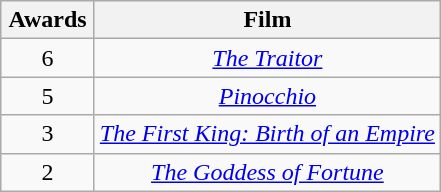<table class="wikitable plainrowheaders" rowspan=2 style="text-align: center;" border="2" background: #f6e39c;>
<tr>
<th scope="col" style="width:55px;">Awards</th>
<th scope="col" style="text-align:center;">Film</th>
</tr>
<tr>
<td>6</td>
<td><em><a href='#'>The Traitor</a></em></td>
</tr>
<tr>
<td>5</td>
<td><em><a href='#'>Pinocchio</a></em></td>
</tr>
<tr>
<td>3</td>
<td><em><a href='#'>The First King: Birth of an Empire</a></em></td>
</tr>
<tr>
<td>2</td>
<td><em><a href='#'>The Goddess of Fortune</a></em></td>
</tr>
</table>
